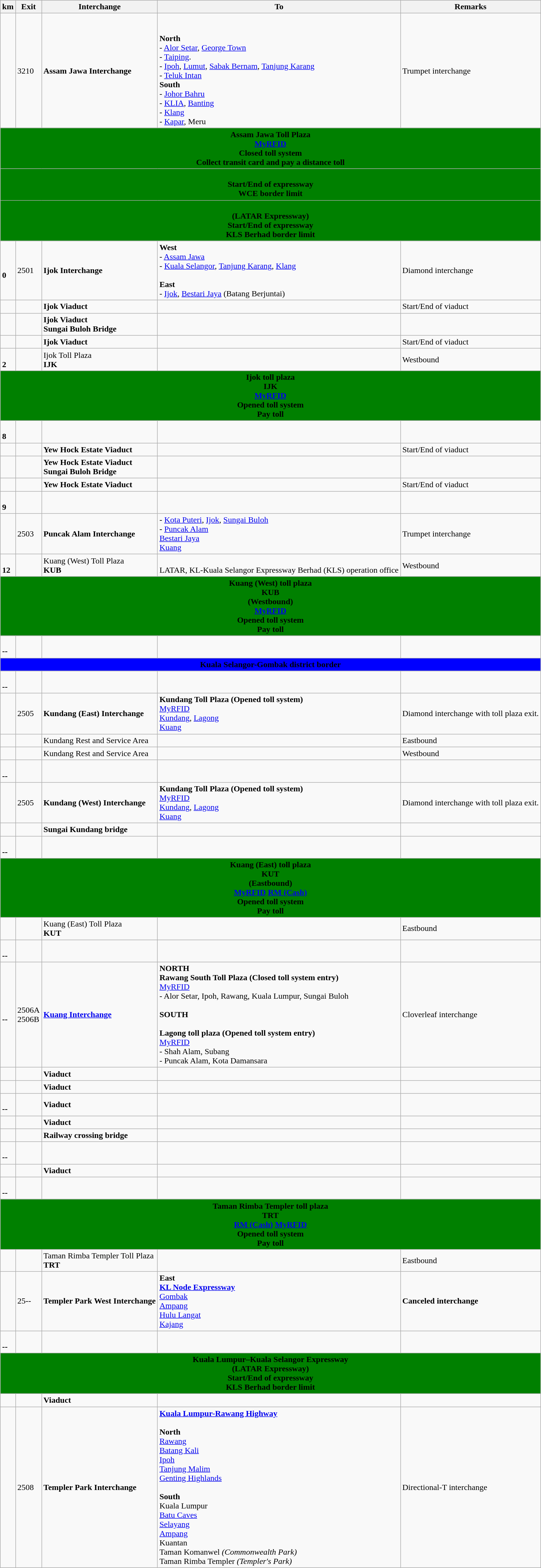<table class=wikitable>
<tr>
<th>km</th>
<th>Exit</th>
<th>Interchange</th>
<th>To</th>
<th>Remarks</th>
</tr>
<tr>
<td></td>
<td>3210</td>
<td><strong>Assam Jawa Interchange</strong></td>
<td><strong></strong><br><br><strong>North</strong><br><strong></strong> - <a href='#'>Alor Setar</a>, <a href='#'>George Town</a><br><strong></strong> - <a href='#'>Taiping</a>.<br><strong></strong> - <a href='#'>Ipoh</a>, <a href='#'>Lumut</a>, <a href='#'>Sabak Bernam</a>, <a href='#'>Tanjung Karang</a><br><strong></strong> - <a href='#'>Teluk Intan</a><br><strong>South</strong><br><strong></strong> - <a href='#'>Johor Bahru</a> <br><strong></strong> - <a href='#'>KLIA</a>, <a href='#'>Banting</a> <br><strong></strong> - <a href='#'>Klang</a> <br><strong></strong> - <a href='#'>Kapar</a>, Meru</td>
<td>Trumpet interchange</td>
</tr>
<tr>
<td colspan="5" style="text-align:center" bgcolor="green"><strong><span>Assam Jawa Toll Plaza<br>   <a href='#'><span>My</span><span>RFID</span></a>   <br>Closed toll system<br>Collect transit card and pay a distance toll</span></strong></td>
</tr>
<tr>
<td colspan="5" style="text-align:center" bgcolor="green"><strong><span><br>Start/End of expressway<br>WCE border limit</span></strong></td>
</tr>
<tr>
<td colspan="5" style="text-align:center" bgcolor="green"><strong><span><br>(LATAR Expressway)<br>Start/End of expressway<br>KLS Berhad border limit</span></strong></td>
</tr>
<tr>
<td><br><strong>0</strong></td>
<td>2501</td>
<td><strong>Ijok Interchange</strong></td>
<td><strong>West</strong><br><strong></strong> - <a href='#'>Assam Jawa</a><br><strong></strong> - <a href='#'>Kuala Selangor</a>, <a href='#'>Tanjung Karang</a>, <a href='#'>Klang</a> <br><br><strong>East</strong><br><strong></strong> - <a href='#'>Ijok</a>, <a href='#'>Bestari Jaya</a> (Batang Berjuntai)</td>
<td>Diamond interchange</td>
</tr>
<tr>
<td></td>
<td></td>
<td><strong>Ijok Viaduct</strong></td>
<td></td>
<td>Start/End of viaduct</td>
</tr>
<tr>
<td></td>
<td></td>
<td><strong>Ijok Viaduct</strong><br><strong>Sungai Buloh Bridge</strong></td>
<td></td>
<td></td>
</tr>
<tr>
<td></td>
<td></td>
<td><strong>Ijok Viaduct</strong></td>
<td></td>
<td>Start/End of viaduct</td>
</tr>
<tr>
<td><br><strong>2</strong></td>
<td></td>
<td> Ijok Toll Plaza<br><strong>IJK</strong></td>
<td>  </td>
<td>Westbound</td>
</tr>
<tr>
<td colspan="5" style="text-align:center" bgcolor="green"><strong><span>Ijok toll plaza<br>IJK<br>   <a href='#'><span>My</span><span>RFID</span></a>   <br>Opened toll system<br>Pay toll</span></strong></td>
</tr>
<tr>
<td><br><strong>8</strong></td>
<td></td>
<td></td>
<td></td>
<td></td>
</tr>
<tr>
<td></td>
<td></td>
<td><strong>Yew Hock Estate Viaduct</strong></td>
<td></td>
<td>Start/End of viaduct</td>
</tr>
<tr>
<td></td>
<td></td>
<td><strong>Yew Hock Estate Viaduct</strong><br><strong>Sungai Buloh Bridge</strong></td>
<td></td>
<td></td>
</tr>
<tr>
<td></td>
<td></td>
<td><strong>Yew Hock Estate Viaduct</strong></td>
<td></td>
<td>Start/End of viaduct</td>
</tr>
<tr>
<td><br><strong>9</strong></td>
<td></td>
<td></td>
<td></td>
<td></td>
</tr>
<tr>
<td></td>
<td>2503</td>
<td><strong>Puncak Alam Interchange</strong></td>
<td><strong></strong> - <a href='#'>Kota Puteri</a>, <a href='#'>Ijok</a>, <a href='#'>Sungai Buloh</a><br><strong></strong> - <a href='#'>Puncak Alam</a><br> <a href='#'>Bestari Jaya</a><br> <a href='#'>Kuang</a></td>
<td>Trumpet interchange</td>
</tr>
<tr>
<td><br><strong>12</strong></td>
<td></td>
<td> Kuang (West) Toll Plaza<br><strong>KUB</strong></td>
<td>  <br>LATAR, KL-Kuala Selangor Expressway Berhad (KLS) operation office</td>
<td>Westbound</td>
</tr>
<tr>
<td colspan="5" style="text-align:center" bgcolor="green"><strong><span>Kuang (West) toll plaza<br>KUB<br>(Westbound)<br>   <a href='#'><span>My</span><span>RFID</span></a><br>Opened toll system<br>Pay toll</span></strong></td>
</tr>
<tr>
<td><br><strong>--</strong></td>
<td></td>
<td></td>
<td></td>
<td></td>
</tr>
<tr>
<td colspan="5" style="text-align:center" bgcolor="blue"><strong><span>Kuala Selangor-Gombak district border</span></strong></td>
</tr>
<tr>
<td><br><strong>--</strong></td>
<td></td>
<td></td>
<td></td>
<td></td>
</tr>
<tr>
<td></td>
<td>2505</td>
<td><strong>Kundang (East) Interchange</strong></td>
<td><strong>Kundang Toll Plaza (Opened toll system)</strong><br>  <a href='#'><span>My</span><span>RFID</span></a><br><strong></strong> <a href='#'>Kundang</a>, <a href='#'>Lagong</a><br> <a href='#'>Kuang</a></td>
<td>Diamond interchange with toll plaza exit.</td>
</tr>
<tr>
<td></td>
<td></td>
<td> Kundang Rest and Service Area</td>
<td>   </td>
<td>Eastbound</td>
</tr>
<tr>
<td></td>
<td></td>
<td> Kundang Rest and Service Area</td>
<td>   </td>
<td>Westbound</td>
</tr>
<tr>
<td><br><strong>--</strong></td>
<td></td>
<td></td>
<td></td>
<td></td>
</tr>
<tr>
<td></td>
<td>2505</td>
<td><strong>Kundang (West) Interchange</strong></td>
<td><strong>Kundang Toll Plaza (Opened toll system)</strong><br>  <a href='#'><span>My</span><span>RFID</span></a><br> <a href='#'>Kundang</a>, <a href='#'>Lagong</a><br> <a href='#'>Kuang</a></td>
<td>Diamond interchange with toll plaza exit.</td>
</tr>
<tr>
<td></td>
<td></td>
<td><strong>Sungai Kundang bridge</strong></td>
<td></td>
<td></td>
</tr>
<tr>
<td><br><strong>--</strong></td>
<td></td>
<td></td>
<td></td>
<td></td>
</tr>
<tr>
<td colspan="5" style="text-align:center" bgcolor="green"><strong><span>Kuang (East) toll plaza<br>KUT<br>(Eastbound)<br><a href='#'><span>My</span><span>RFID</span></a>    <a href='#'><span>RM (Cash)</span></a><br>Opened toll system<br>Pay toll</span></strong></td>
</tr>
<tr>
<td></td>
<td></td>
<td> Kuang (East) Toll Plaza<br><strong>KUT</strong></td>
<td>  </td>
<td>Eastbound</td>
</tr>
<tr>
<td><br><strong>--</strong></td>
<td></td>
<td></td>
<td></td>
<td></td>
</tr>
<tr>
<td><br><strong>--</strong></td>
<td>2506A<br>2506B</td>
<td><strong><a href='#'>Kuang Interchange</a></strong></td>
<td><strong>NORTH</strong><br><strong>Rawang South Toll Plaza (Closed toll system entry)</strong><br>  <a href='#'><span>My</span><span>RFID</span></a><br><strong></strong> <strong></strong> - Alor Setar, Ipoh, Rawang, Kuala Lumpur, Sungai Buloh<br><br><strong>SOUTH</strong><br><strong></strong><br><strong>Lagong toll plaza (Opened toll system entry)</strong><br><a href='#'><span>My</span><span>RFID</span></a>  <br><strong></strong> - Shah Alam, Subang<br>
<strong></strong> - Puncak Alam, Kota Damansara</td>
<td>Cloverleaf interchange</td>
</tr>
<tr>
<td></td>
<td></td>
<td><strong>Viaduct</strong></td>
<td></td>
<td></td>
</tr>
<tr>
<td></td>
<td></td>
<td><strong>Viaduct</strong></td>
<td></td>
<td></td>
</tr>
<tr>
<td><br><strong>--</strong></td>
<td></td>
<td><strong>Viaduct</strong></td>
<td></td>
<td></td>
</tr>
<tr>
<td></td>
<td></td>
<td><strong>Viaduct</strong></td>
<td></td>
<td></td>
</tr>
<tr>
<td></td>
<td></td>
<td><strong>Railway crossing bridge</strong></td>
<td></td>
<td></td>
</tr>
<tr>
<td><br><strong>--</strong></td>
<td></td>
<td></td>
<td></td>
<td></td>
</tr>
<tr>
<td></td>
<td></td>
<td><strong>Viaduct</strong></td>
<td></td>
<td></td>
</tr>
<tr>
<td><br><strong>--</strong></td>
<td></td>
<td></td>
<td></td>
<td></td>
</tr>
<tr>
<td colspan="5" style="text-align:center" bgcolor="green"><strong><span>Taman Rimba Templer toll plaza<br>TRT<br><a href='#'><span>RM (Cash)</span></a>    <a href='#'><span>My</span><span>RFID</span></a>   <br>Opened toll system<br>Pay toll</span></strong></td>
</tr>
<tr>
<td></td>
<td></td>
<td> Taman Rimba Templer Toll Plaza<br><strong>TRT</strong></td>
<td>  </td>
<td>Eastbound</td>
</tr>
<tr>
<td></td>
<td>25--</td>
<td><strong>Templer Park West Interchange</strong></td>
<td><strong>East</strong><br> <strong><a href='#'>KL Node Expressway</a></strong><br><a href='#'>Gombak</a><br><a href='#'>Ampang</a><br><a href='#'>Hulu Langat</a><br><a href='#'>Kajang</a></td>
<td><strong>Canceled interchange</strong></td>
</tr>
<tr>
<td><br><strong>--</strong></td>
<td></td>
<td></td>
<td></td>
<td></td>
</tr>
<tr>
<td colspan="5" style="text-align:center" bgcolor="green"><strong><span> Kuala Lumpur–Kuala Selangor Expressway<br>(LATAR Expressway)<br>Start/End of expressway<br>KLS Berhad border limit</span></strong></td>
</tr>
<tr>
<td></td>
<td></td>
<td><strong>Viaduct</strong></td>
<td></td>
<td></td>
</tr>
<tr>
<td></td>
<td>2508</td>
<td><strong>Templer Park Interchange</strong></td>
<td> <strong><a href='#'>Kuala Lumpur-Rawang Highway</a></strong><br><br><strong>North</strong><br><a href='#'>Rawang</a><br><a href='#'>Batang Kali</a><br><a href='#'>Ipoh</a><br><a href='#'>Tanjung Malim</a><br> <a href='#'>Genting Highlands</a><br><br><strong>South</strong><br>Kuala Lumpur<br><a href='#'>Batu Caves</a><br><a href='#'>Selayang</a><br> <a href='#'>Ampang</a><br>  Kuantan<br>Taman Komanwel <em>(Commonwealth Park)</em><br>Taman Rimba Templer <em>(Templer's Park)</em></td>
<td>Directional-T interchange</td>
</tr>
</table>
